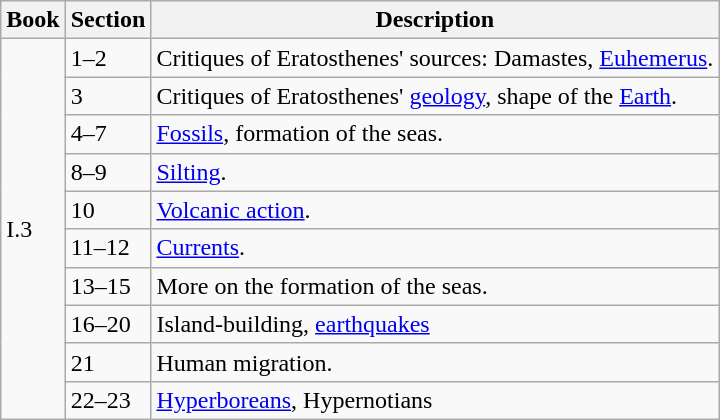<table class="wikitable" style="max-width:45em;">
<tr>
<th>Book</th>
<th>Section</th>
<th>Description</th>
</tr>
<tr>
<td rowspan="10">I.3</td>
<td>1–2</td>
<td>Critiques of Eratosthenes' sources: Damastes, <a href='#'>Euhemerus</a>.</td>
</tr>
<tr>
<td>3</td>
<td>Critiques of Eratosthenes' <a href='#'>geology</a>, shape of the <a href='#'>Earth</a>.</td>
</tr>
<tr>
<td>4–7</td>
<td><a href='#'>Fossils</a>, formation of the seas.</td>
</tr>
<tr>
<td>8–9</td>
<td><a href='#'>Silting</a>.</td>
</tr>
<tr>
<td>10</td>
<td><a href='#'>Volcanic action</a>.</td>
</tr>
<tr>
<td>11–12</td>
<td><a href='#'>Currents</a>.</td>
</tr>
<tr>
<td>13–15</td>
<td>More on the formation of the seas.</td>
</tr>
<tr>
<td>16–20</td>
<td>Island-building, <a href='#'>earthquakes</a></td>
</tr>
<tr>
<td>21</td>
<td>Human migration.</td>
</tr>
<tr>
<td>22–23</td>
<td><a href='#'>Hyperboreans</a>, Hypernotians</td>
</tr>
</table>
